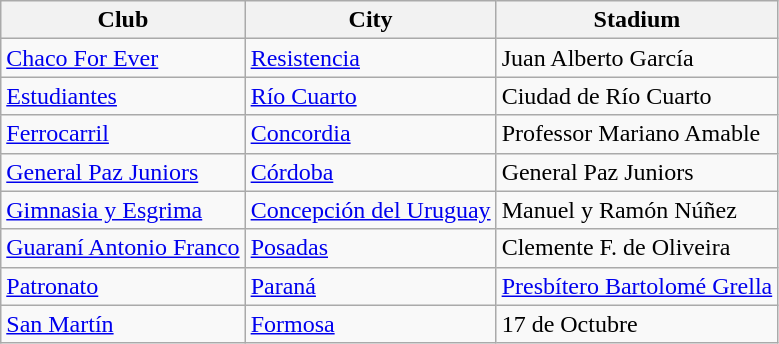<table class="wikitable sortable">
<tr>
<th>Club</th>
<th>City</th>
<th>Stadium</th>
</tr>
<tr>
<td> <a href='#'>Chaco For Ever</a></td>
<td><a href='#'>Resistencia</a></td>
<td>Juan Alberto García</td>
</tr>
<tr>
<td> <a href='#'>Estudiantes</a></td>
<td><a href='#'>Río Cuarto</a></td>
<td>Ciudad de Río Cuarto</td>
</tr>
<tr>
<td> <a href='#'>Ferrocarril</a></td>
<td><a href='#'>Concordia</a></td>
<td>Professor Mariano Amable</td>
</tr>
<tr>
<td> <a href='#'>General Paz Juniors</a></td>
<td><a href='#'>Córdoba</a></td>
<td>General Paz Juniors</td>
</tr>
<tr>
<td> <a href='#'>Gimnasia y Esgrima</a></td>
<td><a href='#'>Concepción del Uruguay</a></td>
<td>Manuel y Ramón Núñez</td>
</tr>
<tr>
<td> <a href='#'>Guaraní Antonio Franco</a></td>
<td><a href='#'>Posadas</a></td>
<td>Clemente F. de Oliveira</td>
</tr>
<tr>
<td> <a href='#'>Patronato</a></td>
<td><a href='#'>Paraná</a></td>
<td><a href='#'>Presbítero Bartolomé Grella</a></td>
</tr>
<tr>
<td> <a href='#'>San Martín</a></td>
<td><a href='#'>Formosa</a></td>
<td>17 de Octubre</td>
</tr>
</table>
